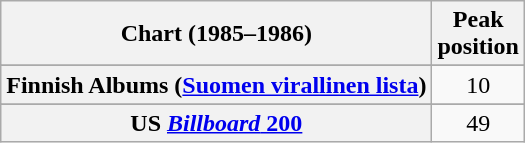<table class="wikitable sortable plainrowheaders" style="text-align:center">
<tr>
<th scope="col">Chart (1985–1986)</th>
<th scope="col">Peak<br>position</th>
</tr>
<tr>
</tr>
<tr>
<th scope="row">Finnish Albums (<a href='#'>Suomen virallinen lista</a>)</th>
<td>10</td>
</tr>
<tr>
</tr>
<tr>
<th scope="row">US <a href='#'><em>Billboard</em> 200</a></th>
<td>49</td>
</tr>
</table>
